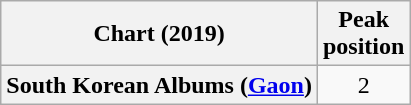<table class="wikitable plainrowheaders" style="text-align:center">
<tr>
<th scope="col">Chart (2019)</th>
<th scope="col">Peak<br>position</th>
</tr>
<tr>
<th scope="row">South Korean Albums (<a href='#'>Gaon</a>)</th>
<td>2</td>
</tr>
</table>
